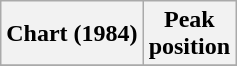<table class="wikitable plainrowheaders">
<tr>
<th scope="col">Chart (1984)</th>
<th scope="col">Peak<br>position</th>
</tr>
<tr>
</tr>
</table>
